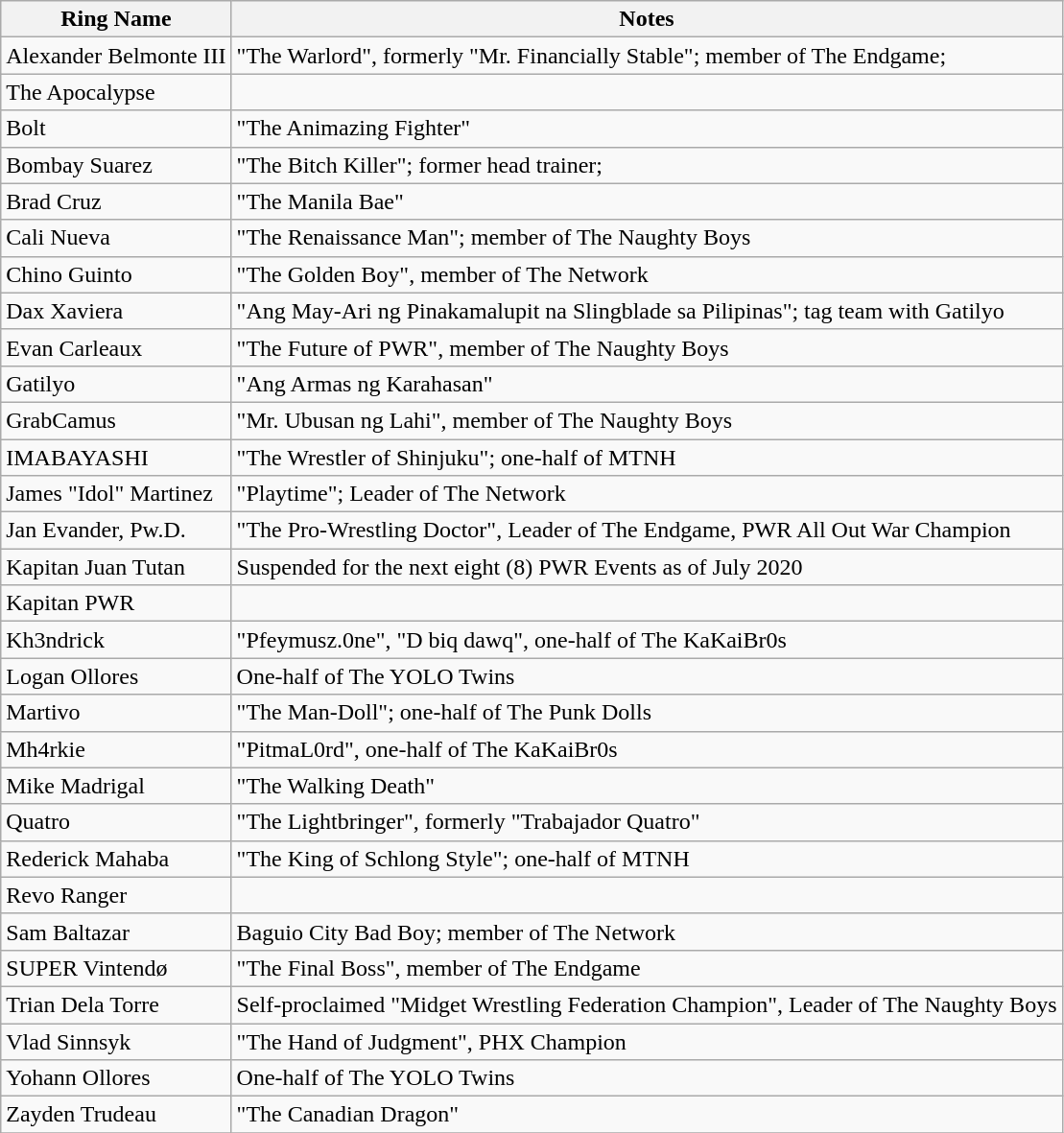<table class="wikitable sortable">
<tr>
<th>Ring Name</th>
<th>Notes</th>
</tr>
<tr>
<td data-sort-value="Alexander Belmonte III">Alexander Belmonte III</td>
<td>"The Warlord", formerly "Mr. Financially Stable"; member of The Endgame;</td>
</tr>
<tr>
<td data-sort-value="Apocalypse">The Apocalypse</td>
<td></td>
</tr>
<tr>
<td>Bolt</td>
<td>"The Animazing Fighter"</td>
</tr>
<tr>
<td data-sort-value="Bombay Suarez">Bombay Suarez</td>
<td>"The Bitch Killer"; former head trainer;</td>
</tr>
<tr>
<td>Brad Cruz</td>
<td>"The Manila Bae"</td>
</tr>
<tr>
<td data-sort-value="Cali Nueva">Cali Nueva</td>
<td>"The Renaissance Man"; member of The Naughty Boys</td>
</tr>
<tr>
<td data-sort-value="Chino Guinto">Chino Guinto</td>
<td>"The Golden Boy", member of The Network</td>
</tr>
<tr>
<td>Dax Xaviera</td>
<td>"Ang May-Ari ng Pinakamalupit na Slingblade sa Pilipinas"; tag team with Gatilyo</td>
</tr>
<tr>
<td>Evan Carleaux</td>
<td>"The Future of PWR", member of The Naughty Boys</td>
</tr>
<tr>
<td>Gatilyo</td>
<td>"Ang Armas ng Karahasan"</td>
</tr>
<tr>
<td data-sort-value="GrabCamus">GrabCamus</td>
<td>"Mr. Ubusan ng Lahi", member of The Naughty Boys</td>
</tr>
<tr>
<td>IMABAYASHI</td>
<td>"The Wrestler of Shinjuku"; one-half of MTNH</td>
</tr>
<tr>
<td>James "Idol" Martinez</td>
<td>"Playtime"; Leader of The Network</td>
</tr>
<tr>
<td data-sort-value="Jan Evander, Pw.D.">Jan Evander, Pw.D.</td>
<td>"The Pro-Wrestling Doctor", Leader of The Endgame, PWR All Out War Champion</td>
</tr>
<tr>
<td data-sort-value="Kapitan Juan Tutan">Kapitan Juan Tutan</td>
<td>Suspended for the next eight (8) PWR Events as of July 2020</td>
</tr>
<tr>
<td data-sort-value="Kapitan PWR">Kapitan PWR</td>
</tr>
<tr>
<td data-sort-value="Kh3ndrick">Kh3ndrick</td>
<td>"Pfeymusz.0ne", "D biq dawq", one-half of The KaKaiBr0s</td>
</tr>
<tr>
<td data-sort-value="Logan Ollores">Logan Ollores</td>
<td>One-half of The YOLO Twins</td>
</tr>
<tr>
<td>Martivo</td>
<td>"The Man-Doll"; one-half of The Punk Dolls</td>
</tr>
<tr>
<td>Mh4rkie</td>
<td>"PitmaL0rd", one-half of The KaKaiBr0s</td>
</tr>
<tr>
<td data-sort-value="Mike Madrigal">Mike Madrigal</td>
<td>"The Walking Death"</td>
</tr>
<tr>
<td>Quatro</td>
<td>"The Lightbringer", formerly "Trabajador Quatro"</td>
</tr>
<tr>
<td data-sort-value="Rederick Mahaba">Rederick Mahaba</td>
<td>"The King of Schlong Style"; one-half of MTNH</td>
</tr>
<tr>
<td data-sort-value="Revo Ranger">Revo Ranger</td>
<td></td>
</tr>
<tr>
<td data-sort-value="Sam Baltazar">Sam Baltazar</td>
<td>Baguio City Bad Boy; member of The Network</td>
</tr>
<tr>
<td data-sort-value="SUPER Vintendo">SUPER Vintendø</td>
<td>"The Final Boss", member of The Endgame</td>
</tr>
<tr>
<td data-sort-value="Trian Dela Torre">Trian Dela Torre</td>
<td>Self-proclaimed "Midget Wrestling Federation Champion", Leader of The Naughty Boys</td>
</tr>
<tr>
<td data-sort-value="Vlad Sinnsyk">Vlad Sinnsyk</td>
<td>"The Hand of Judgment", PHX Champion</td>
</tr>
<tr>
<td>Yohann Ollores</td>
<td>One-half of The YOLO Twins</td>
</tr>
<tr>
<td>Zayden Trudeau</td>
<td>"The Canadian Dragon"</td>
</tr>
<tr>
</tr>
</table>
